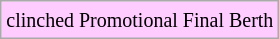<table class="wikitable">
<tr>
<td style="background:#fcf;"><small>clinched Promotional Final Berth</small></td>
</tr>
</table>
